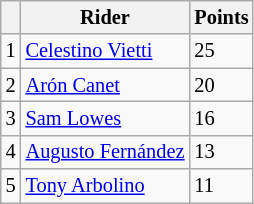<table class="wikitable" style="font-size: 85%;">
<tr>
<th></th>
<th>Rider</th>
<th>Points</th>
</tr>
<tr>
<td align=center>1</td>
<td> <a href='#'>Celestino Vietti</a></td>
<td align=left>25</td>
</tr>
<tr>
<td align=center>2</td>
<td> <a href='#'>Arón Canet</a></td>
<td align=left>20</td>
</tr>
<tr>
<td align=center>3</td>
<td> <a href='#'>Sam Lowes</a></td>
<td align=left>16</td>
</tr>
<tr>
<td align=center>4</td>
<td> <a href='#'>Augusto Fernández</a></td>
<td align=left>13</td>
</tr>
<tr>
<td align=center>5</td>
<td> <a href='#'>Tony Arbolino</a></td>
<td align=left>11</td>
</tr>
</table>
